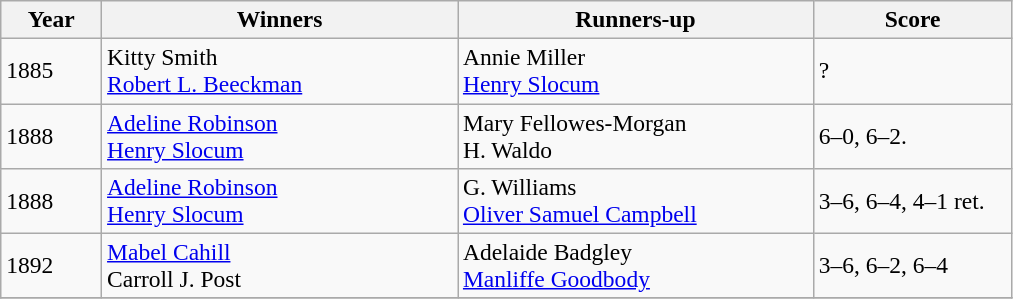<table class="wikitable" style="font-size:98%;">
<tr>
<th style="width:60px;">Year</th>
<th style="width:230px;">Winners</th>
<th style="width:230px;">Runners-up</th>
<th style="width:125px;">Score</th>
</tr>
<tr>
<td>1885</td>
<td> Kitty Smith <br>  <a href='#'>Robert L. Beeckman</a></td>
<td> Annie Miller<br>  <a href='#'>Henry Slocum</a></td>
<td>?</td>
</tr>
<tr>
<td>1888</td>
<td> <a href='#'>Adeline Robinson</a><br> <a href='#'>Henry Slocum</a></td>
<td> Mary Fellowes-Morgan<br>  H. Waldo</td>
<td>6–0, 6–2.</td>
</tr>
<tr>
<td>1888</td>
<td> <a href='#'>Adeline Robinson</a><br> <a href='#'>Henry Slocum</a></td>
<td> G. Williams<br>  <a href='#'>Oliver Samuel Campbell</a></td>
<td>3–6, 6–4, 4–1 ret.</td>
</tr>
<tr>
<td>1892</td>
<td> <a href='#'>Mabel Cahill</a><br> Carroll J. Post</td>
<td> Adelaide Badgley<br>  <a href='#'>Manliffe Goodbody</a></td>
<td>3–6, 6–2, 6–4</td>
</tr>
<tr>
</tr>
</table>
